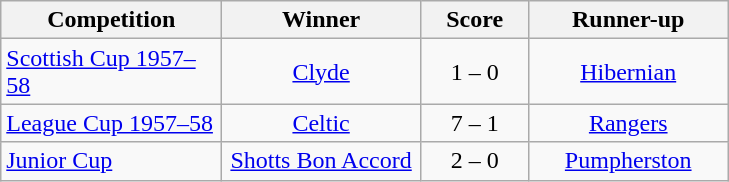<table class="wikitable">
<tr>
<th width=140>Competition</th>
<th width=125>Winner</th>
<th width=65>Score</th>
<th width=125>Runner-up</th>
</tr>
<tr>
<td><a href='#'>Scottish Cup 1957–58</a></td>
<td align=center><a href='#'>Clyde</a></td>
<td align=center>1 – 0</td>
<td align=center><a href='#'>Hibernian</a></td>
</tr>
<tr>
<td><a href='#'>League Cup 1957–58</a></td>
<td align=center><a href='#'>Celtic</a></td>
<td align=center>7 – 1</td>
<td align=center><a href='#'>Rangers</a></td>
</tr>
<tr>
<td><a href='#'>Junior Cup</a></td>
<td align=center><a href='#'>Shotts Bon Accord</a></td>
<td align=center>2 – 0</td>
<td align=center><a href='#'>Pumpherston</a></td>
</tr>
</table>
